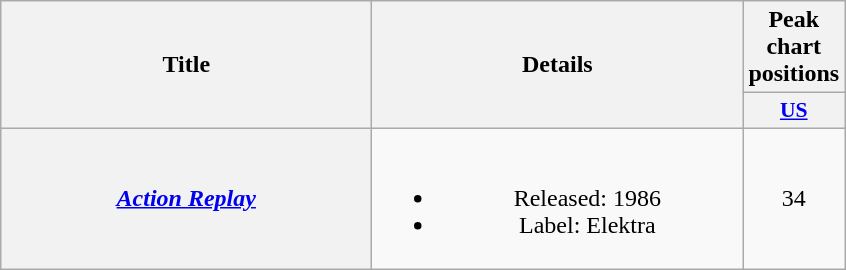<table class="wikitable plainrowheaders" style="text-align:center;">
<tr>
<th scope="col" rowspan="2" style="width:15em;">Title</th>
<th scope="col" rowspan="2" style="width:15em;">Details</th>
<th scope="col" colspan="1">Peak chart positions</th>
</tr>
<tr>
<th scope="col" style="width:2.5em;font-size:90%;"><a href='#'>US</a><br></th>
</tr>
<tr>
<th scope="row"><em><a href='#'>Action Replay</a></em></th>
<td><br><ul><li>Released: 1986</li><li>Label: Elektra</li></ul></td>
<td>34</td>
</tr>
</table>
